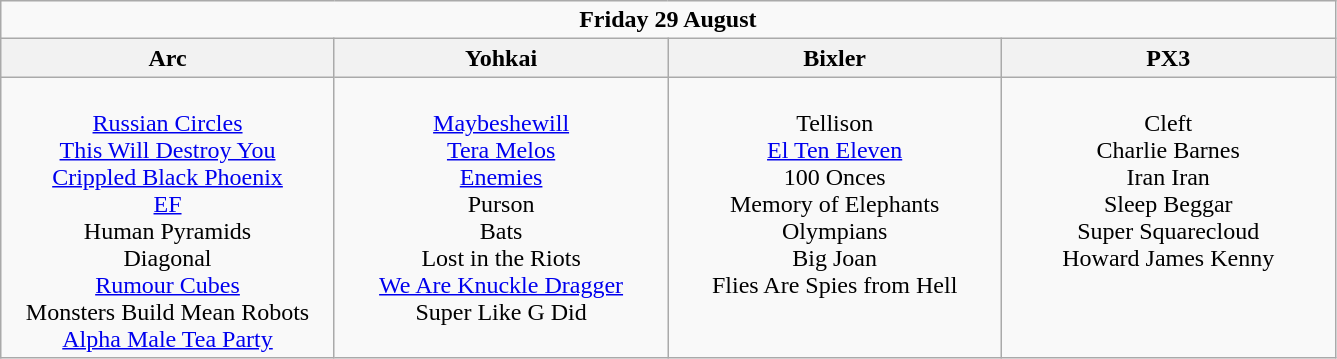<table class="wikitable">
<tr>
<td colspan="4" style="text-align:center;"><strong>Friday 29 August</strong></td>
</tr>
<tr>
<th>Arc</th>
<th>Yohkai</th>
<th>Bixler</th>
<th>PX3</th>
</tr>
<tr>
<td style="text-align:center; vertical-align:top; width:215px;"><br><a href='#'>Russian Circles</a><br>
<a href='#'>This Will Destroy You</a><br>
<a href='#'>Crippled Black Phoenix</a><br>
<a href='#'>EF</a><br>
Human Pyramids<br>
Diagonal<br>
<a href='#'>Rumour Cubes</a><br>
Monsters Build Mean Robots<br>
<a href='#'>Alpha Male Tea Party</a><br></td>
<td style="text-align:center; vertical-align:top; width:215px;"><br><a href='#'>Maybeshewill</a><br>
<a href='#'>Tera Melos</a><br>
<a href='#'>Enemies</a><br>
Purson<br>
Bats<br>
Lost in the Riots<br>
<a href='#'>We Are Knuckle Dragger</a><br>
Super Like G Did<br></td>
<td style="text-align:center; vertical-align:top; width:215px;"><br>Tellison<br>
<a href='#'>El Ten Eleven</a><br>
100 Onces<br>
Memory of Elephants<br>
Olympians<br>
Big Joan<br>
Flies Are Spies from Hell<br></td>
<td style="text-align:center; vertical-align:top; width:215px;"><br>Cleft<br>
Charlie Barnes<br>
Iran Iran<br>
Sleep Beggar<br>
Super Squarecloud<br>
Howard James Kenny<br></td>
</tr>
</table>
